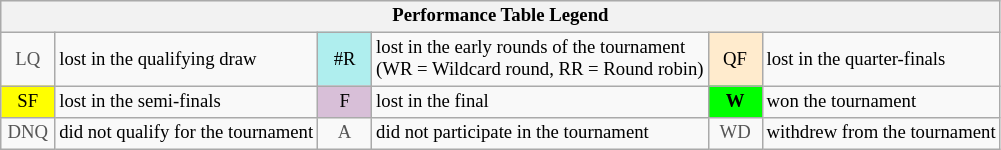<table class="wikitable" style="font-size:78%;">
<tr bgcolor="#efefef">
<th colspan="6">Performance Table Legend</th>
</tr>
<tr>
<td align="center" style="color:#555555;" width="30">LQ</td>
<td>lost in the qualifying draw</td>
<td align="center" style="background:#afeeee;">#R</td>
<td>lost in the early rounds of the tournament<br>(WR = Wildcard round, RR = Round robin)</td>
<td align="center" style="background:#ffebcd;">QF</td>
<td>lost in the quarter-finals</td>
</tr>
<tr>
<td align="center" style="background:yellow;">SF</td>
<td>lost in the semi-finals</td>
<td align="center" style="background:#D8BFD8;">F</td>
<td>lost in the final</td>
<td align="center" style="background:#00ff00;"><strong>W</strong></td>
<td>won the tournament</td>
</tr>
<tr>
<td align="center" style="color:#555555;" width="30">DNQ</td>
<td>did not qualify for the tournament</td>
<td align="center" style="color:#555555;" width="30">A</td>
<td>did not participate in the tournament</td>
<td align="center" style="color:#555555;" width="30">WD</td>
<td>withdrew from the tournament</td>
</tr>
</table>
